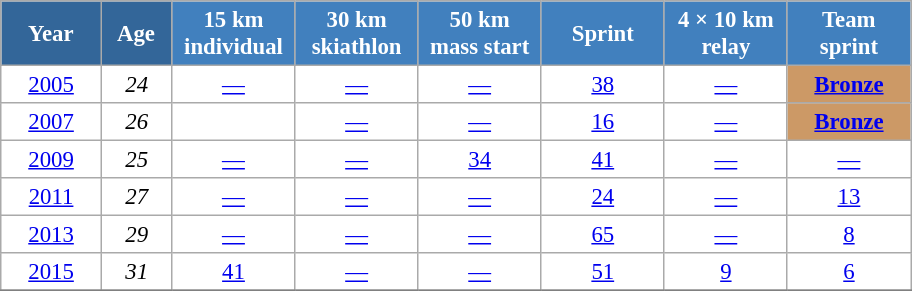<table class="wikitable" style="font-size:95%; text-align:center; border:grey solid 1px; border-collapse:collapse; background:#ffffff;">
<tr>
<th style="background-color:#369; color:white; width:60px;"> Year </th>
<th style="background-color:#369; color:white; width:40px;"> Age </th>
<th style="background-color:#4180be; color:white; width:75px;"> 15 km <br> individual </th>
<th style="background-color:#4180be; color:white; width:75px;"> 30 km <br> skiathlon </th>
<th style="background-color:#4180be; color:white; width:75px;"> 50 km <br> mass start </th>
<th style="background-color:#4180be; color:white; width:75px;"> Sprint </th>
<th style="background-color:#4180be; color:white; width:75px;"> 4 × 10 km <br> relay </th>
<th style="background-color:#4180be; color:white; width:75px;"> Team <br> sprint </th>
</tr>
<tr>
<td><a href='#'>2005</a></td>
<td><em>24</em></td>
<td><a href='#'>—</a></td>
<td><a href='#'>—</a></td>
<td><a href='#'>—</a></td>
<td><a href='#'>38</a></td>
<td><a href='#'>—</a></td>
<td style="background:#c96;"><a href='#'><strong>Bronze</strong></a></td>
</tr>
<tr>
<td><a href='#'>2007</a></td>
<td><em>26</em></td>
<td><a href='#'></a></td>
<td><a href='#'>—</a></td>
<td><a href='#'>—</a></td>
<td><a href='#'>16</a></td>
<td><a href='#'>—</a></td>
<td style="background:#c96;"><a href='#'><strong>Bronze</strong></a></td>
</tr>
<tr>
<td><a href='#'>2009</a></td>
<td><em>25</em></td>
<td><a href='#'>—</a></td>
<td><a href='#'>—</a></td>
<td><a href='#'>34</a></td>
<td><a href='#'>41</a></td>
<td><a href='#'>—</a></td>
<td><a href='#'>—</a></td>
</tr>
<tr>
<td><a href='#'>2011</a></td>
<td><em>27</em></td>
<td><a href='#'>—</a></td>
<td><a href='#'>—</a></td>
<td><a href='#'>—</a></td>
<td><a href='#'>24</a></td>
<td><a href='#'>—</a></td>
<td><a href='#'>13</a></td>
</tr>
<tr>
<td><a href='#'>2013</a></td>
<td><em>29</em></td>
<td><a href='#'>—</a></td>
<td><a href='#'>—</a></td>
<td><a href='#'>—</a></td>
<td><a href='#'>65</a></td>
<td><a href='#'>—</a></td>
<td><a href='#'>8</a></td>
</tr>
<tr>
<td><a href='#'>2015</a></td>
<td><em>31</em></td>
<td><a href='#'>41</a></td>
<td><a href='#'>—</a></td>
<td><a href='#'>—</a></td>
<td><a href='#'>51</a></td>
<td><a href='#'>9</a></td>
<td><a href='#'>6</a></td>
</tr>
<tr>
</tr>
</table>
